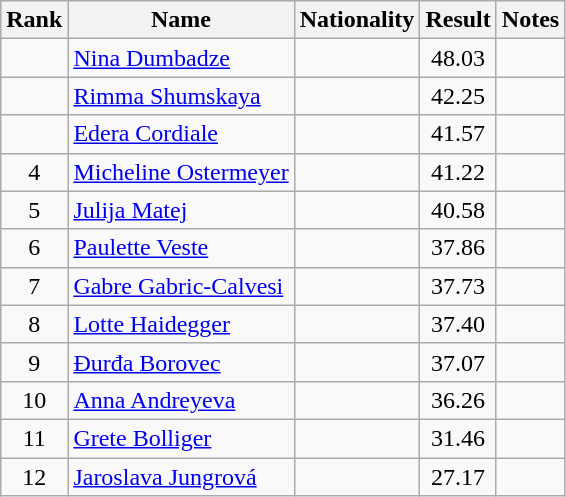<table class="wikitable sortable" style="text-align:center">
<tr>
<th>Rank</th>
<th>Name</th>
<th>Nationality</th>
<th>Result</th>
<th>Notes</th>
</tr>
<tr>
<td></td>
<td align=left><a href='#'>Nina Dumbadze</a></td>
<td align=left></td>
<td>48.03</td>
<td></td>
</tr>
<tr>
<td></td>
<td align=left><a href='#'>Rimma Shumskaya</a></td>
<td align=left></td>
<td>42.25</td>
<td></td>
</tr>
<tr>
<td></td>
<td align=left><a href='#'>Edera Cordiale</a></td>
<td align=left></td>
<td>41.57</td>
<td></td>
</tr>
<tr>
<td>4</td>
<td align=left><a href='#'>Micheline Ostermeyer</a></td>
<td align=left></td>
<td>41.22</td>
<td></td>
</tr>
<tr>
<td>5</td>
<td align=left><a href='#'>Julija Matej</a></td>
<td align=left></td>
<td>40.58</td>
<td></td>
</tr>
<tr>
<td>6</td>
<td align=left><a href='#'>Paulette Veste</a></td>
<td align=left></td>
<td>37.86</td>
<td></td>
</tr>
<tr>
<td>7</td>
<td align=left><a href='#'>Gabre Gabric-Calvesi</a></td>
<td align=left></td>
<td>37.73</td>
<td></td>
</tr>
<tr>
<td>8</td>
<td align=left><a href='#'>Lotte Haidegger</a></td>
<td align=left></td>
<td>37.40</td>
<td></td>
</tr>
<tr>
<td>9</td>
<td align=left><a href='#'>Đurđa Borovec</a></td>
<td align=left></td>
<td>37.07</td>
<td></td>
</tr>
<tr>
<td>10</td>
<td align=left><a href='#'>Anna Andreyeva</a></td>
<td align=left></td>
<td>36.26</td>
<td></td>
</tr>
<tr>
<td>11</td>
<td align=left><a href='#'>Grete Bolliger</a></td>
<td align=left></td>
<td>31.46</td>
<td></td>
</tr>
<tr>
<td>12</td>
<td align=left><a href='#'>Jaroslava Jungrová</a></td>
<td align=left></td>
<td>27.17</td>
<td></td>
</tr>
</table>
